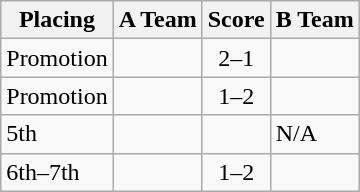<table class=wikitable style="border:1px solid #AAAAAA;">
<tr>
<th>Placing</th>
<th>A Team</th>
<th>Score</th>
<th>B Team</th>
</tr>
<tr>
<td>Promotion</td>
<td><strong></strong></td>
<td align="center">2–1</td>
<td></td>
</tr>
<tr>
<td>Promotion</td>
<td></td>
<td align="center">1–2</td>
<td><strong></strong></td>
</tr>
<tr>
<td>5th</td>
<td></td>
<td></td>
<td>N/A</td>
</tr>
<tr>
<td>6th–7th</td>
<td></td>
<td align="center">1–2</td>
<td></td>
</tr>
</table>
